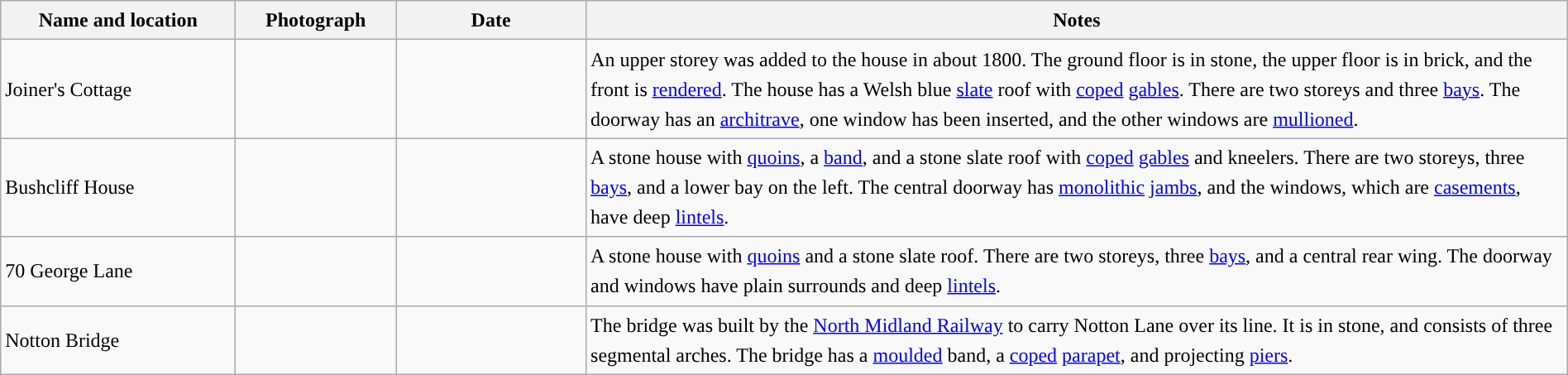<table class="wikitable sortable plainrowheaders" style="width:100%;border:0px;text-align:left;line-height:150%;">
<tr>
<th scope="col"  style="width:150px">Name and location</th>
<th scope="col"  style="width:100px" class="unsortable">Photograph</th>
<th scope="col"  style="width:120px">Date</th>
<th scope="col"  style="width:650px" class="unsortable">Notes</th>
</tr>
<tr>
<td>Joiner's Cottage<br><small></small></td>
<td></td>
<td align="center"></td>
<td>An upper storey was added to the house in about 1800.  The ground floor is in stone, the upper floor is in brick, and the front is <a href='#'>rendered</a>.  The house has a Welsh blue <a href='#'>slate</a> roof with <a href='#'>coped</a> <a href='#'>gables</a>.  There are two storeys and three <a href='#'>bays</a>.  The doorway has an <a href='#'>architrave</a>, one window has been inserted, and the other windows are <a href='#'>mullioned</a>.</td>
</tr>
<tr>
<td>Bushcliff House<br><small></small></td>
<td></td>
<td align="center"></td>
<td>A stone house with <a href='#'>quoins</a>, a <a href='#'>band</a>, and a stone slate roof with <a href='#'>coped</a> <a href='#'>gables</a> and kneelers.  There are two storeys, three <a href='#'>bays</a>, and a lower bay on the left.  The central doorway has <a href='#'>monolithic</a> <a href='#'>jambs</a>, and the windows, which are <a href='#'>casements</a>, have deep <a href='#'>lintels</a>.</td>
</tr>
<tr>
<td>70 George Lane<br><small></small></td>
<td></td>
<td align="center"></td>
<td>A stone house with <a href='#'>quoins</a> and a stone slate roof. There are two storeys, three <a href='#'>bays</a>, and a central rear wing.  The doorway and windows have plain surrounds and deep <a href='#'>lintels</a>.</td>
</tr>
<tr>
<td>Notton Bridge<br><small></small></td>
<td></td>
<td align="center"></td>
<td>The bridge was built by the <a href='#'>North Midland Railway</a> to carry Notton Lane over its line.  It is in stone, and consists of three segmental arches.  The bridge has a <a href='#'>moulded</a> band, a <a href='#'>coped</a> <a href='#'>parapet</a>, and projecting <a href='#'>piers</a>.</td>
</tr>
<tr>
</tr>
</table>
